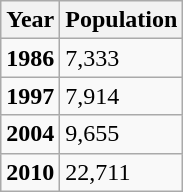<table class="wikitable">
<tr>
<th>Year</th>
<th>Population</th>
</tr>
<tr>
<td><strong>1986</strong></td>
<td>7,333</td>
</tr>
<tr>
<td><strong>1997</strong></td>
<td>7,914</td>
</tr>
<tr>
<td><strong>2004</strong></td>
<td>9,655</td>
</tr>
<tr>
<td><strong>2010</strong></td>
<td>22,711</td>
</tr>
</table>
